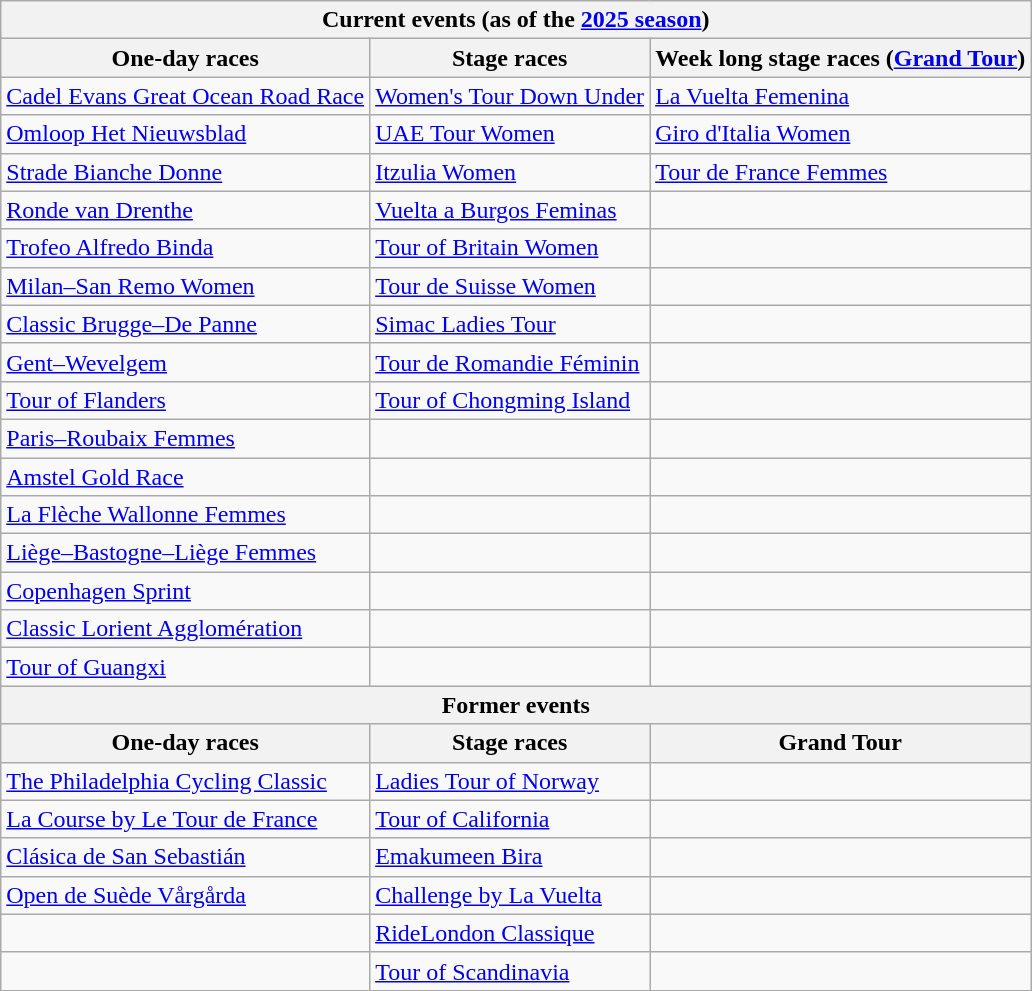<table class="wikitable">
<tr>
<th colspan="3">Current events (as of the <a href='#'>2025 season</a>)</th>
</tr>
<tr>
<th>One-day races</th>
<th>Stage races</th>
<th>Week long stage races (<a href='#'>Grand Tour</a>)</th>
</tr>
<tr>
<td><a href='#'>Cadel Evans Great Ocean Road Race</a></td>
<td><a href='#'>Women's Tour Down Under</a></td>
<td><a href='#'>La Vuelta Femenina</a></td>
</tr>
<tr>
<td><a href='#'>Omloop Het Nieuwsblad</a></td>
<td><a href='#'>UAE Tour Women</a></td>
<td><a href='#'>Giro d'Italia Women</a></td>
</tr>
<tr>
<td><a href='#'>Strade Bianche Donne</a></td>
<td><a href='#'>Itzulia Women</a></td>
<td><a href='#'>Tour de France Femmes</a></td>
</tr>
<tr>
<td><a href='#'>Ronde van Drenthe</a></td>
<td><a href='#'>Vuelta a Burgos Feminas</a></td>
<td></td>
</tr>
<tr>
<td><a href='#'>Trofeo Alfredo Binda</a></td>
<td><a href='#'>Tour of Britain Women</a></td>
<td></td>
</tr>
<tr>
<td><a href='#'>Milan–San Remo Women</a></td>
<td><a href='#'>Tour de Suisse Women</a></td>
<td></td>
</tr>
<tr>
<td><a href='#'>Classic Brugge–De Panne</a></td>
<td><a href='#'>Simac Ladies Tour</a></td>
<td></td>
</tr>
<tr>
<td><a href='#'>Gent–Wevelgem</a></td>
<td><a href='#'>Tour de Romandie Féminin</a></td>
<td></td>
</tr>
<tr>
<td><a href='#'>Tour of Flanders</a></td>
<td><a href='#'>Tour of Chongming Island</a></td>
<td></td>
</tr>
<tr>
<td><a href='#'>Paris–Roubaix Femmes</a></td>
<td></td>
<td></td>
</tr>
<tr>
<td><a href='#'>Amstel Gold Race</a></td>
<td></td>
<td></td>
</tr>
<tr>
<td><a href='#'>La Flèche Wallonne Femmes</a></td>
<td></td>
<td></td>
</tr>
<tr>
<td><a href='#'>Liège–Bastogne–Liège Femmes</a></td>
<td></td>
<td></td>
</tr>
<tr>
<td><a href='#'>Copenhagen Sprint</a></td>
<td></td>
<td></td>
</tr>
<tr>
<td><a href='#'>Classic Lorient Agglomération</a></td>
<td></td>
<td></td>
</tr>
<tr>
<td><a href='#'>Tour of Guangxi</a></td>
<td></td>
<td></td>
</tr>
<tr>
<th colspan="3">Former events</th>
</tr>
<tr>
<th>One-day races</th>
<th>Stage races</th>
<th>Grand Tour</th>
</tr>
<tr>
<td><a href='#'>The Philadelphia Cycling Classic</a></td>
<td><a href='#'>Ladies Tour of Norway</a></td>
<td></td>
</tr>
<tr>
<td><a href='#'>La Course by Le Tour de France</a></td>
<td><a href='#'>Tour of California</a></td>
<td></td>
</tr>
<tr>
<td><a href='#'>Clásica de San Sebastián</a></td>
<td><a href='#'>Emakumeen Bira</a></td>
<td></td>
</tr>
<tr>
<td><a href='#'>Open de Suède Vårgårda</a></td>
<td><a href='#'>Challenge by La Vuelta</a></td>
<td></td>
</tr>
<tr>
<td></td>
<td><a href='#'>RideLondon Classique</a></td>
<td></td>
</tr>
<tr>
<td></td>
<td><a href='#'>Tour of Scandinavia</a></td>
<td></td>
</tr>
</table>
